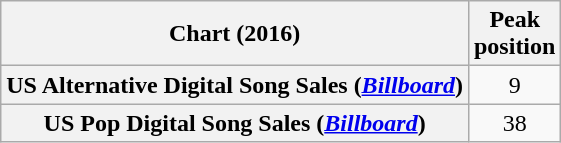<table class="wikitable sortable plainrowheaders" style="text-align:center">
<tr>
<th scope="col">Chart (2016)</th>
<th scope="col">Peak<br> position</th>
</tr>
<tr>
<th scope="row">US Alternative Digital Song Sales (<a href='#'><em>Billboard</em></a>)</th>
<td>9</td>
</tr>
<tr>
<th scope="row">US Pop Digital Song Sales (<a href='#'><em>Billboard</em></a>)</th>
<td>38</td>
</tr>
</table>
